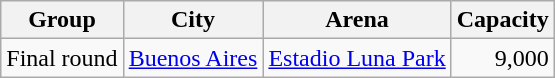<table class="wikitable">
<tr>
<th>Group</th>
<th>City</th>
<th>Arena</th>
<th align="right">Capacity</th>
</tr>
<tr>
<td>Final round</td>
<td><a href='#'>Buenos Aires</a></td>
<td><a href='#'>Estadio Luna Park</a></td>
<td align="right">9,000</td>
</tr>
</table>
